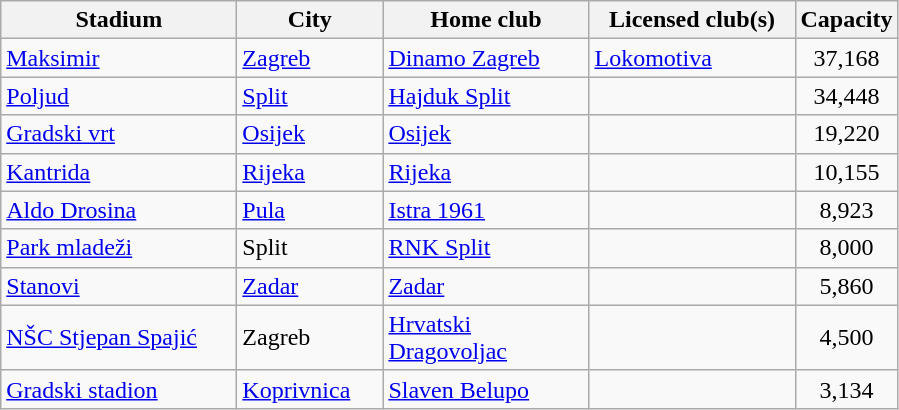<table class="wikitable sortable">
<tr>
<th width="150">Stadium</th>
<th width="90">City</th>
<th width="130">Home club</th>
<th width="130">Licensed club(s)</th>
<th width="60">Capacity</th>
</tr>
<tr>
<td><a href='#'>Maksimir</a></td>
<td><a href='#'>Zagreb</a></td>
<td><a href='#'>Dinamo Zagreb</a></td>
<td><a href='#'>Lokomotiva</a></td>
<td align="center">37,168</td>
</tr>
<tr>
<td><a href='#'>Poljud</a></td>
<td><a href='#'>Split</a></td>
<td><a href='#'>Hajduk Split</a></td>
<td></td>
<td align="center">34,448</td>
</tr>
<tr>
<td><a href='#'>Gradski vrt</a></td>
<td><a href='#'>Osijek</a></td>
<td><a href='#'>Osijek</a></td>
<td></td>
<td align="center">19,220</td>
</tr>
<tr>
<td><a href='#'>Kantrida</a></td>
<td><a href='#'>Rijeka</a></td>
<td><a href='#'>Rijeka</a></td>
<td></td>
<td align="center">10,155</td>
</tr>
<tr>
<td><a href='#'>Aldo Drosina</a></td>
<td><a href='#'>Pula</a></td>
<td><a href='#'>Istra 1961</a></td>
<td></td>
<td align="center">8,923</td>
</tr>
<tr>
<td><a href='#'>Park mladeži</a></td>
<td>Split</td>
<td><a href='#'>RNK Split</a></td>
<td></td>
<td align="center">8,000</td>
</tr>
<tr>
<td><a href='#'>Stanovi</a></td>
<td><a href='#'>Zadar</a></td>
<td><a href='#'>Zadar</a></td>
<td></td>
<td align="center">5,860</td>
</tr>
<tr>
<td><a href='#'>NŠC Stjepan Spajić</a></td>
<td>Zagreb</td>
<td><a href='#'>Hrvatski Dragovoljac</a></td>
<td></td>
<td align="center">4,500</td>
</tr>
<tr>
<td><a href='#'>Gradski stadion</a></td>
<td><a href='#'>Koprivnica</a></td>
<td><a href='#'>Slaven Belupo</a></td>
<td></td>
<td align="center">3,134</td>
</tr>
</table>
